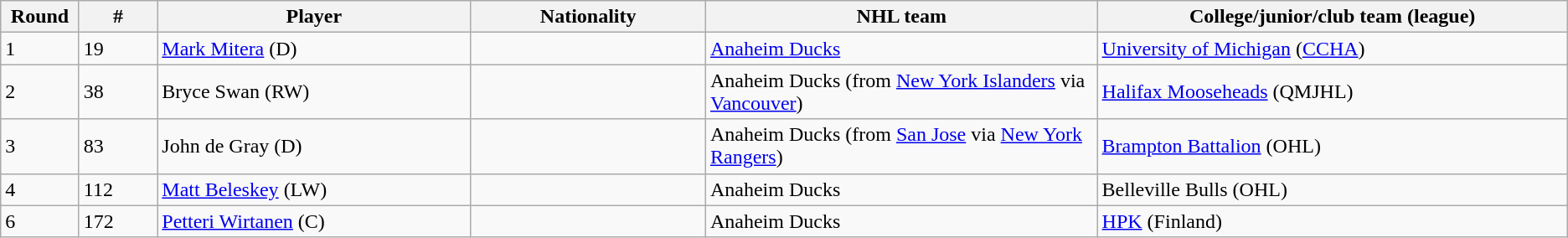<table class="wikitable">
<tr>
<th bgcolor="#DDDDFF" width="5%">Round</th>
<th bgcolor="#DDDDFF" width="5%">#</th>
<th bgcolor="#DDDDFF" width="20%">Player</th>
<th bgcolor="#DDDDFF" width="15%">Nationality</th>
<th bgcolor="#DDDDFF" width="25%">NHL team</th>
<th bgcolor="#DDDDFF" width="100%">College/junior/club team (league)</th>
</tr>
<tr>
<td>1</td>
<td>19</td>
<td><a href='#'>Mark Mitera</a> (D)</td>
<td></td>
<td><a href='#'>Anaheim Ducks</a></td>
<td><a href='#'>University of Michigan</a> (<a href='#'>CCHA</a>)</td>
</tr>
<tr>
<td>2</td>
<td>38</td>
<td>Bryce Swan (RW)</td>
<td></td>
<td>Anaheim Ducks (from <a href='#'>New York Islanders</a> via <a href='#'>Vancouver</a>)</td>
<td><a href='#'>Halifax Mooseheads</a> (QMJHL)</td>
</tr>
<tr>
<td>3</td>
<td>83</td>
<td>John de Gray (D)</td>
<td></td>
<td>Anaheim Ducks (from <a href='#'>San Jose</a> via <a href='#'>New York Rangers</a>)</td>
<td><a href='#'>Brampton Battalion</a> (OHL)</td>
</tr>
<tr>
<td>4</td>
<td>112</td>
<td><a href='#'>Matt Beleskey</a> (LW)</td>
<td></td>
<td>Anaheim Ducks</td>
<td>Belleville Bulls (OHL)</td>
</tr>
<tr>
<td>6</td>
<td>172</td>
<td><a href='#'>Petteri Wirtanen</a> (C)</td>
<td></td>
<td>Anaheim Ducks</td>
<td><a href='#'>HPK</a> (Finland)</td>
</tr>
</table>
